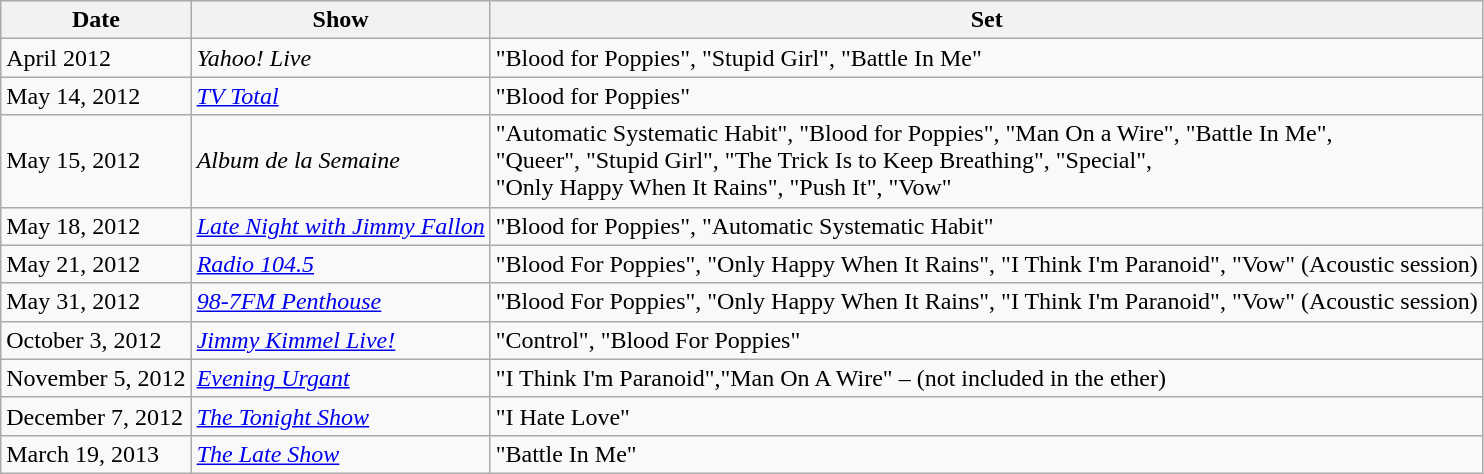<table class="wikitable" style="text-align:left;">
<tr>
<th>Date</th>
<th>Show</th>
<th>Set</th>
</tr>
<tr>
<td>April 2012</td>
<td><em>Yahoo! Live</em></td>
<td>"Blood for Poppies", "Stupid Girl", "Battle In Me"</td>
</tr>
<tr>
<td>May 14, 2012</td>
<td><em><a href='#'>TV Total</a></em></td>
<td>"Blood for Poppies"</td>
</tr>
<tr>
<td>May 15, 2012</td>
<td><em>Album de la Semaine</em></td>
<td>"Automatic Systematic Habit", "Blood for Poppies", "Man On a Wire", "Battle In Me",<br>"Queer", "Stupid Girl", "The Trick Is to Keep Breathing", "Special",<br>"Only Happy When It Rains", "Push It", "Vow"</td>
</tr>
<tr>
<td>May 18, 2012</td>
<td><em><a href='#'>Late Night with Jimmy Fallon</a></em></td>
<td>"Blood for Poppies", "Automatic Systematic Habit"</td>
</tr>
<tr>
<td>May 21, 2012</td>
<td><em><a href='#'>Radio 104.5</a></em></td>
<td>"Blood For Poppies", "Only Happy When It Rains", "I Think I'm Paranoid", "Vow" (Acoustic session)</td>
</tr>
<tr>
<td>May 31, 2012</td>
<td><em><a href='#'>98-7FM Penthouse</a></em></td>
<td>"Blood For Poppies", "Only Happy When It Rains", "I Think I'm Paranoid", "Vow" (Acoustic session)</td>
</tr>
<tr>
<td>October 3, 2012</td>
<td><em><a href='#'>Jimmy Kimmel Live!</a></em></td>
<td>"Control", "Blood For Poppies"</td>
</tr>
<tr>
<td>November 5, 2012</td>
<td><em><a href='#'>Evening Urgant</a></em></td>
<td>"I Think I'm Paranoid","Man On A Wire" – (not included in the ether)</td>
</tr>
<tr>
<td>December 7, 2012</td>
<td><em><a href='#'>The Tonight Show</a></em></td>
<td>"I Hate Love"</td>
</tr>
<tr>
<td>March 19, 2013</td>
<td><em><a href='#'>The Late Show</a></em></td>
<td>"Battle In Me"</td>
</tr>
</table>
